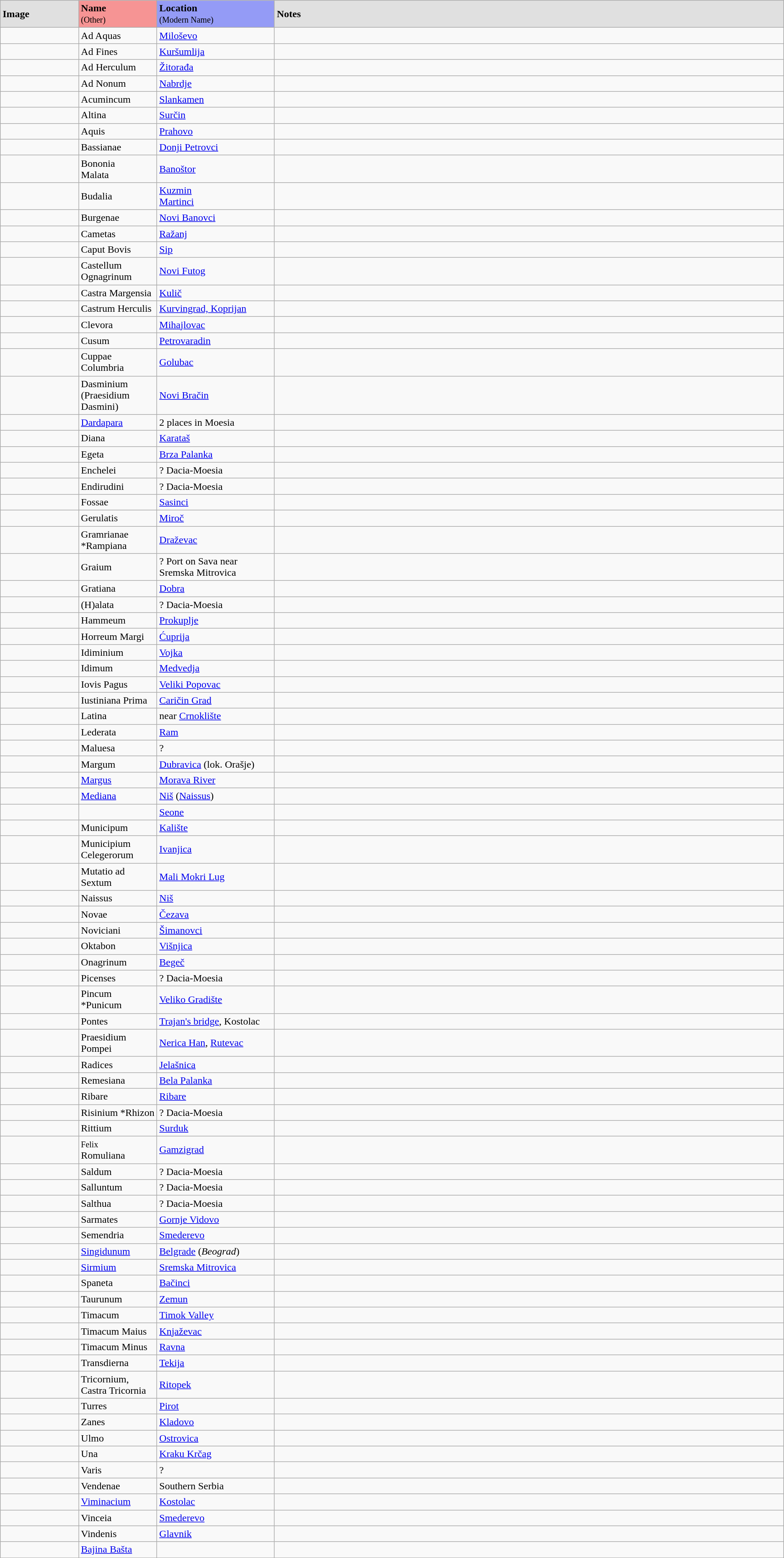<table class="wikitable">
<tr>
<td style="width:10%; background:#e0e0e0;"><strong>Image</strong></td>
<td style="width:10%; background:#f69494;"><strong>Name</strong><br><small>(Other)</small></td>
<td style="width:15%; background:#949bf6;"><strong>Location</strong><br><small>(Modern Name)</small></td>
<td style="width:65%; background:#e0e0e0;"><strong>Notes</strong></td>
</tr>
<tr>
<td></td>
<td>Ad Aquas</td>
<td><a href='#'>Miloševo</a></td>
<td></td>
</tr>
<tr>
<td></td>
<td>Ad Fines</td>
<td><a href='#'>Kuršumlija</a></td>
<td></td>
</tr>
<tr>
<td></td>
<td>Ad Herculum</td>
<td><a href='#'>Žitorađa</a></td>
<td></td>
</tr>
<tr>
<td></td>
<td>Ad Nonum</td>
<td><a href='#'>Nabrdje</a></td>
<td></td>
</tr>
<tr>
<td></td>
<td>Acumincum</td>
<td><a href='#'>Slankamen</a></td>
<td></td>
</tr>
<tr>
<td></td>
<td>Altina</td>
<td><a href='#'>Surčin</a></td>
<td></td>
</tr>
<tr>
<td></td>
<td>Aquis</td>
<td><a href='#'>Prahovo</a></td>
<td></td>
</tr>
<tr>
<td></td>
<td>Bassianae</td>
<td><a href='#'>Donji Petrovci</a></td>
<td></td>
</tr>
<tr>
<td></td>
<td>Bononia<br>Malata</td>
<td><a href='#'>Banoštor</a></td>
<td></td>
</tr>
<tr>
<td></td>
<td>Budalia</td>
<td><a href='#'>Kuzmin</a><br><a href='#'>Martinci</a></td>
<td></td>
</tr>
<tr>
<td></td>
<td>Burgenae</td>
<td><a href='#'>Novi Banovci</a></td>
<td></td>
</tr>
<tr>
<td></td>
<td>Cametas</td>
<td><a href='#'>Ražanj</a></td>
<td></td>
</tr>
<tr>
<td></td>
<td>Caput Bovis</td>
<td><a href='#'>Sip</a></td>
<td></td>
</tr>
<tr>
<td></td>
<td>Castellum Ognagrinum</td>
<td><a href='#'>Novi Futog</a></td>
<td></td>
</tr>
<tr>
<td></td>
<td>Castra Margensia</td>
<td><a href='#'>Kulič</a></td>
<td></td>
</tr>
<tr>
<td></td>
<td>Castrum Herculis</td>
<td><a href='#'>Kurvingrad, Koprijan</a></td>
<td></td>
</tr>
<tr>
<td></td>
<td>Clevora</td>
<td><a href='#'>Mihajlovac</a></td>
<td></td>
</tr>
<tr>
<td></td>
<td>Cusum</td>
<td><a href='#'>Petrovaradin</a></td>
<td></td>
</tr>
<tr>
<td></td>
<td>Cuppae<br>Columbria</td>
<td><a href='#'>Golubac</a></td>
<td></td>
</tr>
<tr>
<td></td>
<td>Dasminium (Praesidium Dasmini)</td>
<td><a href='#'>Novi Bračin</a></td>
<td></td>
</tr>
<tr>
<td></td>
<td><a href='#'>Dardapara</a></td>
<td>2 places in Moesia</td>
<td></td>
</tr>
<tr>
<td></td>
<td>Diana</td>
<td><a href='#'>Karataš</a></td>
<td></td>
</tr>
<tr>
<td></td>
<td>Egeta</td>
<td><a href='#'>Brza Palanka</a></td>
<td></td>
</tr>
<tr>
<td></td>
<td>Enchelei</td>
<td>? Dacia-Moesia</td>
<td></td>
</tr>
<tr>
<td></td>
<td>Endirudini</td>
<td>? Dacia-Moesia</td>
<td></td>
</tr>
<tr>
<td></td>
<td>Fossae</td>
<td><a href='#'>Sasinci</a></td>
<td></td>
</tr>
<tr>
<td></td>
<td>Gerulatis</td>
<td><a href='#'>Miroč</a></td>
<td></td>
</tr>
<tr>
<td></td>
<td>Gramrianae *Rampiana</td>
<td><a href='#'>Draževac</a></td>
<td></td>
</tr>
<tr>
<td></td>
<td>Graium</td>
<td>? Port on Sava near Sremska Mitrovica</td>
<td></td>
</tr>
<tr>
<td></td>
<td>Gratiana</td>
<td><a href='#'>Dobra</a></td>
<td></td>
</tr>
<tr>
<td></td>
<td>(H)alata</td>
<td>? Dacia-Moesia</td>
<td></td>
</tr>
<tr>
<td></td>
<td>Hammeum</td>
<td><a href='#'>Prokuplje</a></td>
<td></td>
</tr>
<tr>
<td></td>
<td>Horreum Margi</td>
<td><a href='#'>Ćuprija</a></td>
<td></td>
</tr>
<tr>
<td></td>
<td>Idiminium</td>
<td><a href='#'>Vojka</a></td>
<td></td>
</tr>
<tr>
<td></td>
<td>Idimum</td>
<td><a href='#'>Medvedja</a></td>
<td></td>
</tr>
<tr>
<td></td>
<td>Iovis Pagus</td>
<td><a href='#'>Veliki Popovac</a></td>
<td></td>
</tr>
<tr>
<td></td>
<td>Iustiniana Prima</td>
<td><a href='#'>Caričin Grad</a></td>
<td></td>
</tr>
<tr>
<td></td>
<td>Latina</td>
<td>near <a href='#'>Crnoklište</a></td>
<td></td>
</tr>
<tr>
<td></td>
<td>Lederata</td>
<td><a href='#'>Ram</a></td>
<td></td>
</tr>
<tr>
<td></td>
<td>Maluesa</td>
<td>?</td>
<td></td>
</tr>
<tr>
<td></td>
<td>Margum</td>
<td><a href='#'>Dubravica</a> (lok. Orašje)</td>
<td></td>
</tr>
<tr>
<td></td>
<td><a href='#'>Margus</a></td>
<td><a href='#'>Morava River</a></td>
<td></td>
</tr>
<tr>
<td></td>
<td><a href='#'>Mediana</a></td>
<td><a href='#'>Niš</a> (<a href='#'>Naissus</a>)</td>
<td></td>
</tr>
<tr>
<td></td>
<td></td>
<td><a href='#'>Seone</a></td>
<td></td>
</tr>
<tr>
<td></td>
<td>Municipum</td>
<td><a href='#'>Kalište</a></td>
<td></td>
</tr>
<tr>
<td></td>
<td>Municipium Celegerorum</td>
<td><a href='#'>Ivanjica</a></td>
<td></td>
</tr>
<tr>
<td></td>
<td>Mutatio ad Sextum</td>
<td><a href='#'>Mali Mokri Lug</a></td>
<td></td>
</tr>
<tr>
<td></td>
<td>Naissus</td>
<td><a href='#'>Niš</a></td>
<td></td>
</tr>
<tr>
<td></td>
<td>Novae</td>
<td><a href='#'>Čezava</a></td>
<td></td>
</tr>
<tr>
<td></td>
<td>Noviciani</td>
<td><a href='#'>Šimanovci</a></td>
<td></td>
</tr>
<tr>
<td></td>
<td>Oktabon</td>
<td><a href='#'>Višnjica</a></td>
<td></td>
</tr>
<tr>
<td></td>
<td>Onagrinum</td>
<td><a href='#'>Begeč</a></td>
<td></td>
</tr>
<tr>
<td></td>
<td>Picenses</td>
<td>? Dacia-Moesia</td>
<td></td>
</tr>
<tr>
<td></td>
<td>Pincum *Punicum</td>
<td><a href='#'>Veliko Gradište</a></td>
<td></td>
</tr>
<tr>
<td></td>
<td>Pontes</td>
<td><a href='#'>Trajan's bridge</a>, Kostolac</td>
<td></td>
</tr>
<tr>
<td></td>
<td>Praesidium Pompei</td>
<td><a href='#'>Nerica Han</a>, <a href='#'>Rutevac</a></td>
<td></td>
</tr>
<tr>
<td></td>
<td>Radices</td>
<td><a href='#'>Jelašnica</a></td>
<td></td>
</tr>
<tr>
<td></td>
<td>Remesiana</td>
<td><a href='#'>Bela Palanka</a></td>
<td></td>
</tr>
<tr>
<td></td>
<td>Ribare</td>
<td><a href='#'>Ribare</a></td>
<td></td>
</tr>
<tr>
<td></td>
<td>Risinium *Rhizon</td>
<td>? Dacia-Moesia</td>
<td></td>
</tr>
<tr>
<td></td>
<td>Rittium</td>
<td><a href='#'>Surduk</a></td>
<td></td>
</tr>
<tr>
<td></td>
<td><small>Felix</small><br>Romuliana</td>
<td><a href='#'>Gamzigrad</a></td>
<td></td>
</tr>
<tr>
<td></td>
<td>Saldum</td>
<td>? Dacia-Moesia</td>
<td></td>
</tr>
<tr>
<td></td>
<td>Salluntum</td>
<td>? Dacia-Moesia</td>
<td></td>
</tr>
<tr>
<td></td>
<td>Salthua</td>
<td>? Dacia-Moesia</td>
<td></td>
</tr>
<tr>
<td></td>
<td>Sarmates</td>
<td><a href='#'>Gornje Vidovo</a></td>
<td></td>
</tr>
<tr>
<td></td>
<td>Semendria</td>
<td><a href='#'>Smederevo</a></td>
<td></td>
</tr>
<tr>
<td></td>
<td><a href='#'>Singidunum</a></td>
<td><a href='#'>Belgrade</a> (<em>Beograd</em>)</td>
<td></td>
</tr>
<tr>
<td></td>
<td><a href='#'>Sirmium</a></td>
<td><a href='#'>Sremska Mitrovica</a></td>
<td></td>
</tr>
<tr>
<td></td>
<td>Spaneta</td>
<td><a href='#'>Bačinci</a></td>
<td></td>
</tr>
<tr>
<td></td>
<td>Taurunum</td>
<td><a href='#'>Zemun</a></td>
<td></td>
</tr>
<tr>
<td></td>
<td>Timacum</td>
<td><a href='#'>Timok Valley</a></td>
<td></td>
</tr>
<tr>
<td></td>
<td>Timacum Maius</td>
<td><a href='#'>Knjaževac</a></td>
<td></td>
</tr>
<tr>
<td></td>
<td>Timacum Minus</td>
<td><a href='#'>Ravna</a></td>
<td></td>
</tr>
<tr>
<td></td>
<td>Transdierna</td>
<td><a href='#'>Tekija</a></td>
<td></td>
</tr>
<tr>
<td></td>
<td>Tricornium, Castra Tricornia</td>
<td><a href='#'>Ritopek</a></td>
<td></td>
</tr>
<tr>
<td></td>
<td>Turres</td>
<td><a href='#'>Pirot</a></td>
<td></td>
</tr>
<tr>
<td></td>
<td>Zanes</td>
<td><a href='#'>Kladovo</a></td>
<td></td>
</tr>
<tr>
<td></td>
<td>Ulmo</td>
<td><a href='#'>Ostrovica</a></td>
<td></td>
</tr>
<tr>
<td></td>
<td>Una</td>
<td><a href='#'>Kraku Krčag</a></td>
<td></td>
</tr>
<tr>
<td></td>
<td>Varis</td>
<td>?</td>
<td></td>
</tr>
<tr>
<td></td>
<td>Vendenae</td>
<td>Southern Serbia</td>
<td></td>
</tr>
<tr>
<td></td>
<td><a href='#'>Viminacium</a></td>
<td><a href='#'>Kostolac</a></td>
<td></td>
</tr>
<tr>
<td></td>
<td>Vinceia</td>
<td><a href='#'>Smederevo</a></td>
<td></td>
</tr>
<tr>
<td></td>
<td>Vindenis</td>
<td><a href='#'>Glavnik</a></td>
<td></td>
</tr>
<tr>
<td></td>
<td><a href='#'>Bajina Bašta</a></td>
<td></td>
</tr>
</table>
